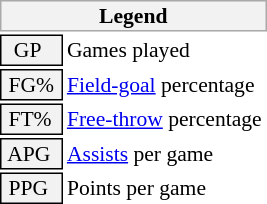<table class="toccolours" style="font-size: 90%; white-space: nowrap;">
<tr>
<th colspan="6" style="background:#f2f2f2; border:1px solid #aaa;">Legend</th>
</tr>
<tr>
<td style="background:#f2f2f2; border:1px solid black;">  GP</td>
<td>Games played</td>
</tr>
<tr>
<td style="background:#f2f2f2; border:1px solid black;"> FG% </td>
<td style="padding-right: 8px"><a href='#'>Field-goal</a> percentage</td>
</tr>
<tr>
<td style="background:#f2f2f2; border:1px solid black;"> FT% </td>
<td><a href='#'>Free-throw</a> percentage</td>
</tr>
<tr>
<td style="background:#f2f2f2; border:1px solid black;"> APG </td>
<td><a href='#'>Assists</a> per game</td>
</tr>
<tr>
<td style="background:#f2f2f2; border:1px solid black;"> PPG </td>
<td>Points per game</td>
</tr>
<tr>
</tr>
</table>
